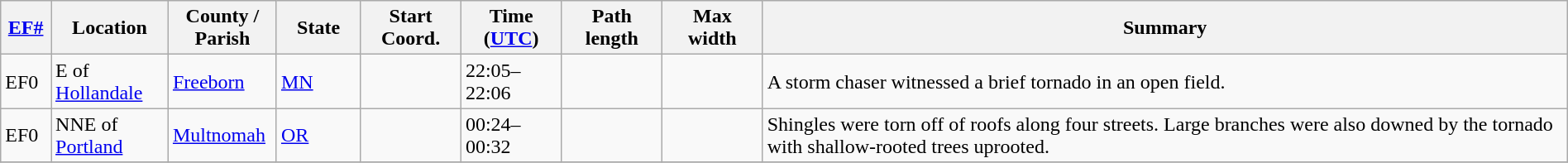<table class="wikitable sortable" style="width:100%;">
<tr>
<th scope="col" style="width:3%; text-align:center;"><a href='#'>EF#</a></th>
<th scope="col" style="width:7%; text-align:center;" class="unsortable">Location</th>
<th scope="col" style="width:6%; text-align:center;" class="unsortable">County / Parish</th>
<th scope="col" style="width:5%; text-align:center;">State</th>
<th scope="col" style="width:6%; text-align:center;">Start Coord.</th>
<th scope="col" style="width:6%; text-align:center;">Time (<a href='#'>UTC</a>)</th>
<th scope="col" style="width:6%; text-align:center;">Path length</th>
<th scope="col" style="width:6%; text-align:center;">Max width</th>
<th scope="col" class="unsortable" style="width:48%; text-align:center;">Summary</th>
</tr>
<tr>
<td bgcolor=>EF0</td>
<td>E of <a href='#'>Hollandale</a></td>
<td><a href='#'>Freeborn</a></td>
<td><a href='#'>MN</a></td>
<td></td>
<td>22:05–22:06</td>
<td></td>
<td></td>
<td>A storm chaser witnessed a brief tornado in an open field.</td>
</tr>
<tr>
<td bgcolor=>EF0</td>
<td>NNE of <a href='#'>Portland</a></td>
<td><a href='#'>Multnomah</a></td>
<td><a href='#'>OR</a></td>
<td></td>
<td>00:24–00:32</td>
<td></td>
<td></td>
<td>Shingles were torn off of roofs along four streets. Large branches were also downed by the tornado with shallow-rooted trees uprooted.</td>
</tr>
<tr>
</tr>
</table>
